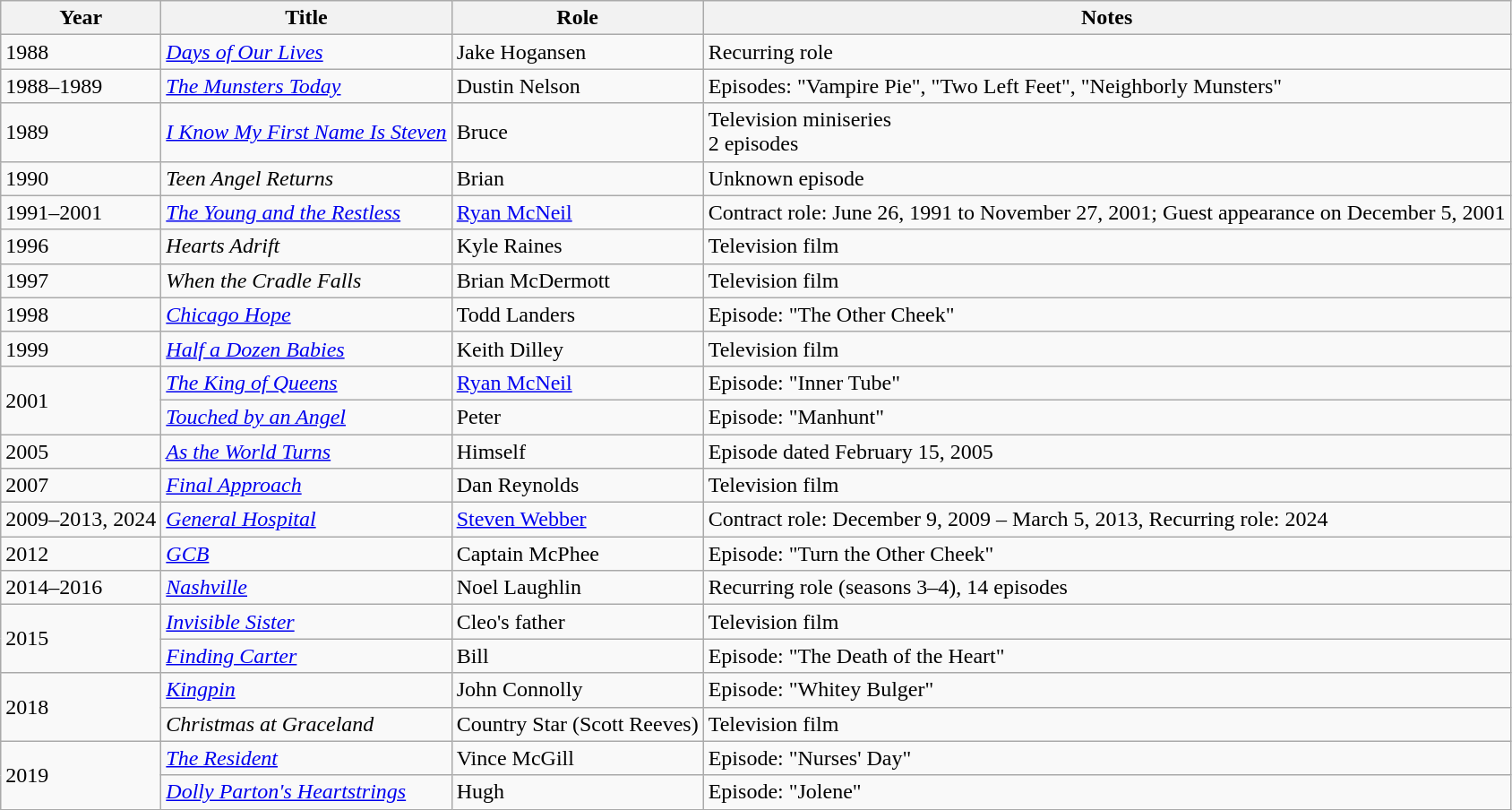<table class="wikitable">
<tr>
<th>Year</th>
<th>Title</th>
<th>Role</th>
<th>Notes</th>
</tr>
<tr>
<td>1988</td>
<td><em><a href='#'>Days of Our Lives</a></em></td>
<td>Jake Hogansen</td>
<td>Recurring role</td>
</tr>
<tr>
<td>1988–1989</td>
<td><em><a href='#'>The Munsters Today</a></em></td>
<td>Dustin Nelson</td>
<td>Episodes: "Vampire Pie", "Two Left Feet", "Neighborly Munsters"</td>
</tr>
<tr>
<td>1989</td>
<td><em><a href='#'>I Know My First Name Is Steven</a></em></td>
<td>Bruce</td>
<td>Television miniseries<br>2 episodes</td>
</tr>
<tr>
<td>1990</td>
<td><em>Teen Angel Returns</em></td>
<td>Brian</td>
<td>Unknown episode</td>
</tr>
<tr>
<td>1991–2001</td>
<td><em><a href='#'>The Young and the Restless</a></em></td>
<td><a href='#'>Ryan McNeil</a></td>
<td>Contract role: June 26, 1991 to November 27, 2001; Guest appearance on December 5, 2001</td>
</tr>
<tr>
<td>1996</td>
<td><em>Hearts Adrift</em></td>
<td>Kyle Raines</td>
<td>Television film</td>
</tr>
<tr>
<td>1997</td>
<td><em>When the Cradle Falls</em></td>
<td>Brian McDermott</td>
<td>Television film</td>
</tr>
<tr>
<td>1998</td>
<td><em><a href='#'>Chicago Hope</a></em></td>
<td>Todd Landers</td>
<td>Episode: "The Other Cheek"</td>
</tr>
<tr>
<td>1999</td>
<td><em><a href='#'>Half a Dozen Babies</a></em></td>
<td>Keith Dilley</td>
<td>Television film</td>
</tr>
<tr>
<td rowspan="2">2001</td>
<td><em><a href='#'>The King of Queens</a></em></td>
<td><a href='#'>Ryan McNeil</a></td>
<td>Episode: "Inner Tube"</td>
</tr>
<tr>
<td><em><a href='#'>Touched by an Angel</a></em></td>
<td>Peter</td>
<td>Episode: "Manhunt"</td>
</tr>
<tr>
<td>2005</td>
<td><em><a href='#'>As the World Turns</a></em></td>
<td>Himself</td>
<td>Episode dated February 15, 2005</td>
</tr>
<tr>
<td>2007</td>
<td><em><a href='#'>Final Approach</a></em></td>
<td>Dan Reynolds</td>
<td>Television film</td>
</tr>
<tr>
<td>2009–2013, 2024</td>
<td><em><a href='#'>General Hospital</a></em></td>
<td><a href='#'>Steven Webber</a></td>
<td>Contract role: December 9, 2009 – March 5, 2013, Recurring role: 2024</td>
</tr>
<tr>
<td>2012</td>
<td><em><a href='#'>GCB</a></em></td>
<td>Captain McPhee</td>
<td>Episode: "Turn the Other Cheek"</td>
</tr>
<tr>
<td>2014–2016</td>
<td><em><a href='#'>Nashville</a></em></td>
<td>Noel Laughlin</td>
<td>Recurring role (seasons 3–4),  14 episodes</td>
</tr>
<tr>
<td rowspan="2">2015</td>
<td><em><a href='#'>Invisible Sister</a></em></td>
<td>Cleo's father</td>
<td>Television film</td>
</tr>
<tr>
<td><em><a href='#'>Finding Carter</a></em></td>
<td>Bill</td>
<td>Episode: "The Death of the Heart"</td>
</tr>
<tr>
<td rowspan="2">2018</td>
<td><em><a href='#'>Kingpin</a></em></td>
<td>John Connolly</td>
<td>Episode: "Whitey Bulger"</td>
</tr>
<tr>
<td><em>Christmas at Graceland</em></td>
<td>Country Star (Scott Reeves)</td>
<td>Television film</td>
</tr>
<tr>
<td rowspan="2">2019</td>
<td><em><a href='#'>The Resident</a></em></td>
<td>Vince McGill</td>
<td>Episode: "Nurses' Day"</td>
</tr>
<tr>
<td><em><a href='#'>Dolly Parton's Heartstrings</a></em></td>
<td>Hugh</td>
<td>Episode: "Jolene"</td>
</tr>
</table>
